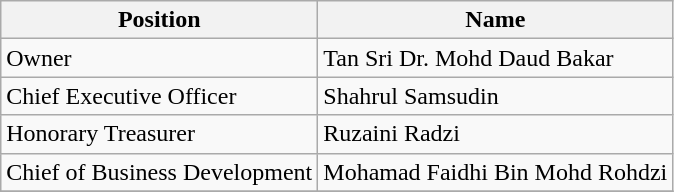<table class="wikitable">
<tr>
<th>Position</th>
<th>Name</th>
</tr>
<tr>
<td>Owner</td>
<td> Tan Sri Dr. Mohd Daud Bakar</td>
</tr>
<tr>
<td>Chief Executive Officer</td>
<td> Shahrul Samsudin</td>
</tr>
<tr>
<td>Honorary Treasurer</td>
<td> Ruzaini Radzi</td>
</tr>
<tr>
<td>Chief of Business Development</td>
<td> Mohamad Faidhi Bin Mohd Rohdzi</td>
</tr>
<tr>
</tr>
</table>
